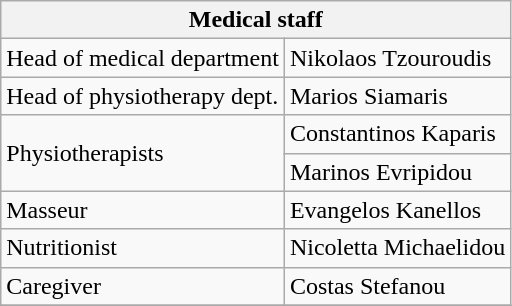<table class="wikitable" style="text-align: center">
<tr>
<th colspan="2">Medical staff</th>
</tr>
<tr>
<td align=left>Head of medical department</td>
<td align=left> Nikolaos Tzouroudis</td>
</tr>
<tr>
<td align=left>Head of physiotherapy dept.</td>
<td align=left> Marios Siamaris</td>
</tr>
<tr>
<td rowspan="2" align=left>Physiotherapists</td>
<td align=left> Constantinos Kaparis</td>
</tr>
<tr>
<td align=left> Marinos Evripidou</td>
</tr>
<tr>
<td align=left>Masseur</td>
<td align=left> Evangelos Kanellos</td>
</tr>
<tr>
<td align=left>Nutritionist</td>
<td align=left> Nicoletta Michaelidou</td>
</tr>
<tr>
<td align=left>Caregiver</td>
<td align=left> Costas Stefanou</td>
</tr>
<tr>
</tr>
</table>
